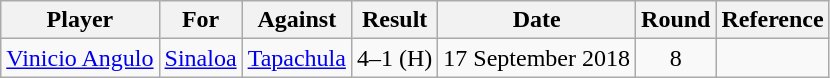<table class="wikitable sortable">
<tr>
<th>Player</th>
<th>For</th>
<th>Against</th>
<th>Result</th>
<th>Date</th>
<th>Round</th>
<th>Reference</th>
</tr>
<tr>
<td> <a href='#'>Vinicio Angulo</a></td>
<td><a href='#'>Sinaloa</a></td>
<td><a href='#'>Tapachula</a></td>
<td align=center>4–1 (H)</td>
<td>17 September 2018</td>
<td align=center>8</td>
<td align=center></td>
</tr>
</table>
